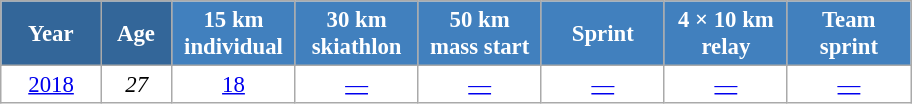<table class="wikitable" style="font-size:95%; text-align:center; border:grey solid 1px; border-collapse:collapse; background:#ffffff;">
<tr>
<th style="background-color:#369; color:white; width:60px;"> Year </th>
<th style="background-color:#369; color:white; width:40px;"> Age </th>
<th style="background-color:#4180be; color:white; width:75px;"> 15 km <br> individual </th>
<th style="background-color:#4180be; color:white; width:75px;"> 30 km <br> skiathlon </th>
<th style="background-color:#4180be; color:white; width:75px;"> 50 km <br> mass start </th>
<th style="background-color:#4180be; color:white; width:75px;"> Sprint </th>
<th style="background-color:#4180be; color:white; width:75px;"> 4 × 10 km <br> relay </th>
<th style="background-color:#4180be; color:white; width:75px;"> Team <br> sprint </th>
</tr>
<tr>
<td><a href='#'>2018</a></td>
<td><em>27</em></td>
<td><a href='#'>18</a></td>
<td><a href='#'>—</a></td>
<td><a href='#'>—</a></td>
<td><a href='#'>—</a></td>
<td><a href='#'>—</a></td>
<td><a href='#'>—</a></td>
</tr>
</table>
